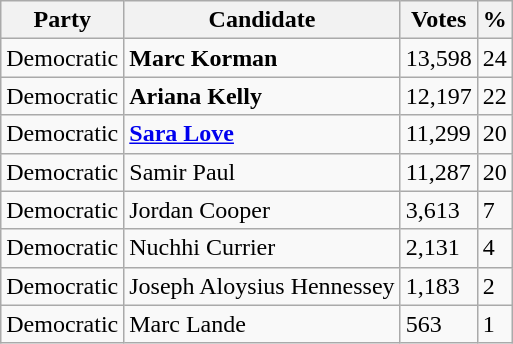<table class="wikitable">
<tr>
<th>Party</th>
<th>Candidate</th>
<th>Votes</th>
<th>%</th>
</tr>
<tr>
<td>Democratic</td>
<td><strong>Marc Korman</strong></td>
<td>13,598</td>
<td>24</td>
</tr>
<tr>
<td>Democratic</td>
<td><strong>Ariana Kelly</strong></td>
<td>12,197</td>
<td>22</td>
</tr>
<tr>
<td>Democratic</td>
<td><strong><a href='#'>Sara Love</a></strong></td>
<td>11,299</td>
<td>20</td>
</tr>
<tr>
<td>Democratic</td>
<td>Samir Paul</td>
<td>11,287</td>
<td>20</td>
</tr>
<tr>
<td>Democratic</td>
<td>Jordan Cooper</td>
<td>3,613</td>
<td>7</td>
</tr>
<tr>
<td>Democratic</td>
<td>Nuchhi Currier</td>
<td>2,131</td>
<td>4</td>
</tr>
<tr>
<td>Democratic</td>
<td>Joseph Aloysius Hennessey</td>
<td>1,183</td>
<td>2</td>
</tr>
<tr>
<td>Democratic</td>
<td>Marc Lande</td>
<td>563</td>
<td>1</td>
</tr>
</table>
